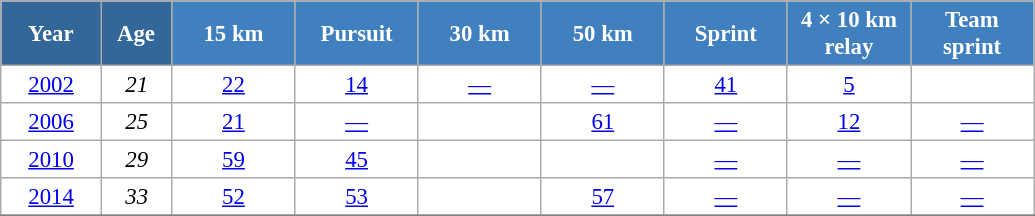<table class="wikitable" style="font-size:95%; text-align:center; border:grey solid 1px; border-collapse:collapse; background:#ffffff;">
<tr>
<th style="background-color:#369; color:white; width:60px;"> Year </th>
<th style="background-color:#369; color:white; width:40px;"> Age </th>
<th style="background-color:#4180be; color:white; width:75px;"> 15 km </th>
<th style="background-color:#4180be; color:white; width:75px;"> Pursuit </th>
<th style="background-color:#4180be; color:white; width:75px;"> 30 km </th>
<th style="background-color:#4180be; color:white; width:75px;"> 50 km </th>
<th style="background-color:#4180be; color:white; width:75px;"> Sprint </th>
<th style="background-color:#4180be; color:white; width:75px;"> 4 × 10 km <br> relay </th>
<th style="background-color:#4180be; color:white; width:75px;"> Team <br> sprint </th>
</tr>
<tr>
<td><a href='#'>2002</a></td>
<td><em>21</em></td>
<td><a href='#'>22</a></td>
<td><a href='#'>14</a></td>
<td><a href='#'>—</a></td>
<td><a href='#'>—</a></td>
<td><a href='#'>41</a></td>
<td><a href='#'>5</a></td>
<td></td>
</tr>
<tr>
<td><a href='#'>2006</a></td>
<td><em>25</em></td>
<td><a href='#'>21</a></td>
<td><a href='#'>—</a></td>
<td></td>
<td><a href='#'>61</a></td>
<td><a href='#'>—</a></td>
<td><a href='#'>12</a></td>
<td><a href='#'>—</a></td>
</tr>
<tr>
<td><a href='#'>2010</a></td>
<td><em>29</em></td>
<td><a href='#'>59</a></td>
<td><a href='#'>45</a></td>
<td></td>
<td><a href='#'></a></td>
<td><a href='#'>—</a></td>
<td><a href='#'>—</a></td>
<td><a href='#'>—</a></td>
</tr>
<tr>
<td><a href='#'>2014</a></td>
<td><em>33</em></td>
<td><a href='#'>52</a></td>
<td><a href='#'>53</a></td>
<td></td>
<td><a href='#'>57</a></td>
<td><a href='#'>—</a></td>
<td><a href='#'>—</a></td>
<td><a href='#'>—</a></td>
</tr>
<tr>
</tr>
</table>
